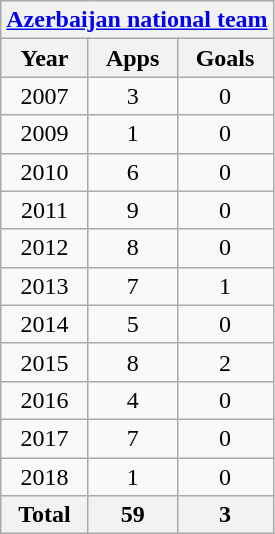<table class="wikitable" style="text-align:center">
<tr>
<th colspan=3><a href='#'>Azerbaijan national team</a></th>
</tr>
<tr>
<th>Year</th>
<th>Apps</th>
<th>Goals</th>
</tr>
<tr>
<td>2007</td>
<td>3</td>
<td>0</td>
</tr>
<tr>
<td>2009</td>
<td>1</td>
<td>0</td>
</tr>
<tr>
<td>2010</td>
<td>6</td>
<td>0</td>
</tr>
<tr>
<td>2011</td>
<td>9</td>
<td>0</td>
</tr>
<tr>
<td>2012</td>
<td>8</td>
<td>0</td>
</tr>
<tr>
<td>2013</td>
<td>7</td>
<td>1</td>
</tr>
<tr>
<td>2014</td>
<td>5</td>
<td>0</td>
</tr>
<tr>
<td>2015</td>
<td>8</td>
<td>2</td>
</tr>
<tr>
<td>2016</td>
<td>4</td>
<td>0</td>
</tr>
<tr>
<td>2017</td>
<td>7</td>
<td>0</td>
</tr>
<tr>
<td>2018</td>
<td>1</td>
<td>0</td>
</tr>
<tr>
<th>Total</th>
<th>59</th>
<th>3</th>
</tr>
</table>
